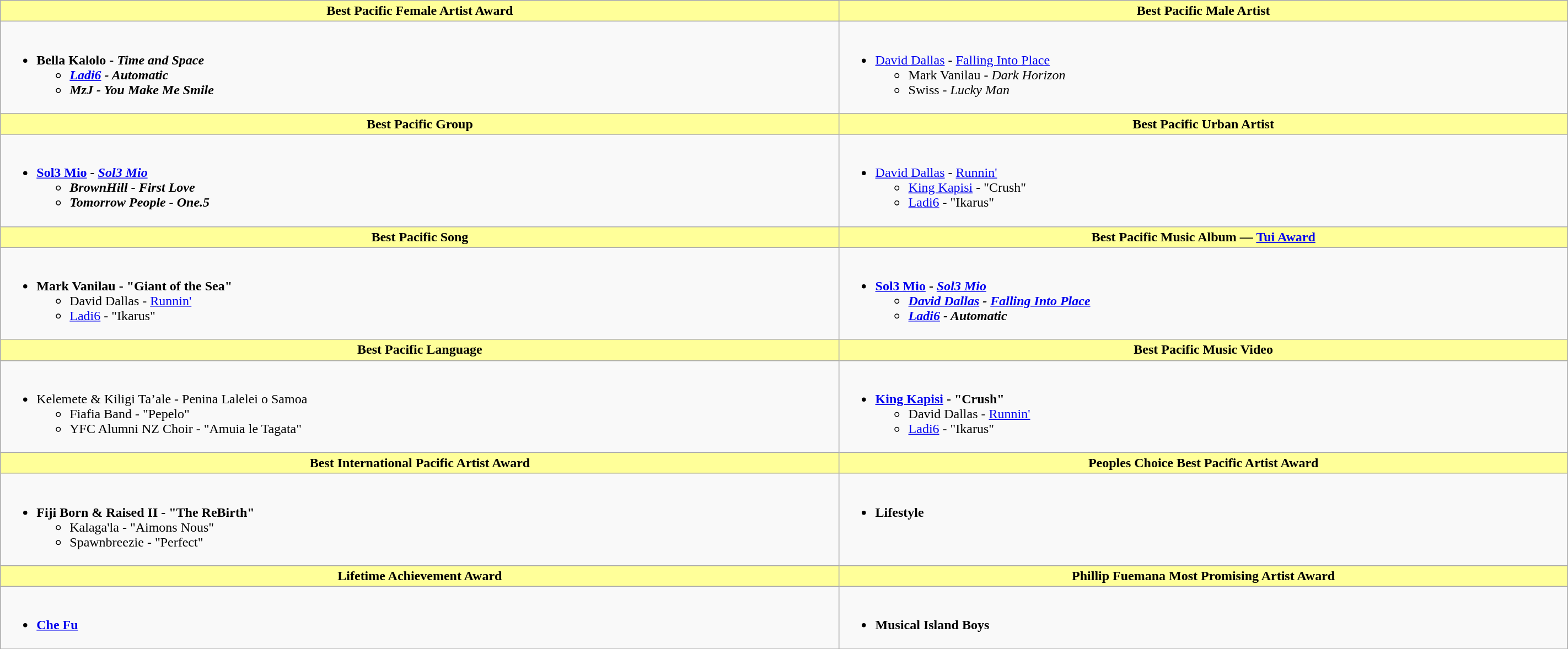<table class=wikitable style="width:150%">
<tr>
<th style="background:#FFFF99;" ! style="width="50%">Best Pacific Female Artist Award</th>
<th style="background:#FFFF99;" ! style="width="50%">Best Pacific Male Artist</th>
</tr>
<tr>
<td valign="top"><br><ul><li><strong>Bella Kalolo - <em>Time and Space<strong><em><ul><li><a href='#'>Ladi6</a> - </em>Automatic<em></li><li>MzJ - </em>You Make Me Smile<em></li></ul></li></ul></td>
<td valign="top"><br><ul><li></strong><a href='#'>David Dallas</a> - </em><a href='#'>Falling Into Place</a></em></strong><ul><li>Mark Vanilau - <em>Dark Horizon</em></li><li>Swiss - <em>Lucky Man</em></li></ul></li></ul></td>
</tr>
<tr>
<th style="background:#FFFF99;" ! style="width="50%">Best Pacific Group</th>
<th style="background:#FFFF99;" ! style="width="50%">Best Pacific Urban Artist</th>
</tr>
<tr>
<td valign="top"><br><ul><li><strong><a href='#'>Sol3 Mio</a> - <em><a href='#'>Sol3 Mio</a><strong><em><ul><li>BrownHill - </em>First Love<em></li><li>Tomorrow People - </em>One.5<em></li></ul></li></ul></td>
<td valign="top"><br><ul><li></strong><a href='#'>David Dallas</a> - </em><a href='#'>Runnin'</a></em></strong><ul><li><a href='#'>King Kapisi</a> -  "Crush"</li><li><a href='#'>Ladi6</a> -  "Ikarus"</li></ul></li></ul></td>
</tr>
<tr>
<th style="background:#FFFF99;" ! style="width="50%">Best Pacific Song</th>
<th style="background:#FFFF99;" ! style="width="50%">Best Pacific Music Album — <a href='#'>Tui Award</a></th>
</tr>
<tr>
<td valign="top"><br><ul><li><strong>Mark Vanilau - "Giant of the Sea"</strong><ul><li>David Dallas - <a href='#'>Runnin'</a></li><li><a href='#'>Ladi6</a> -  "Ikarus"</li></ul></li></ul></td>
<td valign="top"><br><ul><li><strong><a href='#'>Sol3 Mio</a> - <em><a href='#'>Sol3 Mio</a><strong><em><ul><li><a href='#'>David Dallas</a> - </em><a href='#'>Falling Into Place</a><em></li><li><a href='#'>Ladi6</a> - </em>Automatic<em></li></ul></li></ul></td>
</tr>
<tr>
<th style="background:#FFFF99;" ! style="width="50%">Best Pacific Language</th>
<th style="background:#FFFF99;" ! style="width="50%">Best Pacific Music Video</th>
</tr>
<tr>
<td valign="top"><br><ul><li></strong>Kelemete & Kiligi Ta’ale - </em>Penina Lalelei o Samoa</em></strong><ul><li>Fiafia Band -  "Pepelo"</li><li>YFC Alumni NZ Choir - "Amuia le Tagata"</li></ul></li></ul></td>
<td valign="top"><br><ul><li><strong><a href='#'>King Kapisi</a> - "Crush"</strong><ul><li>David Dallas -  <a href='#'>Runnin'</a></li><li><a href='#'>Ladi6</a> - "Ikarus"</li></ul></li></ul></td>
</tr>
<tr>
<th style="background:#FFFF99;" ! style="width="50%">Best International Pacific Artist Award</th>
<th style="background:#FFFF99;" ! style="width="50%">Peoples Choice Best Pacific Artist Award</th>
</tr>
<tr>
<td valign="top"><br><ul><li><strong>Fiji Born & Raised II - "The ReBirth"</strong><ul><li>Kalaga'la - "Aimons Nous"</li><li>Spawnbreezie - "Perfect"</li></ul></li></ul></td>
<td valign="top"><br><ul><li><strong>Lifestyle</strong></li></ul></td>
</tr>
<tr>
<th style="background:#FFFF99;" ! style="width="50%">Lifetime Achievement Award</th>
<th style="background:#FFFF99;" ! style="width="50%">Phillip Fuemana Most Promising Artist Award</th>
</tr>
<tr>
<td valign="top"><br><ul><li><strong><a href='#'>Che Fu</a></strong></li></ul></td>
<td valign="top"><br><ul><li><strong>Musical Island Boys</strong></li></ul></td>
</tr>
<tr>
</tr>
</table>
